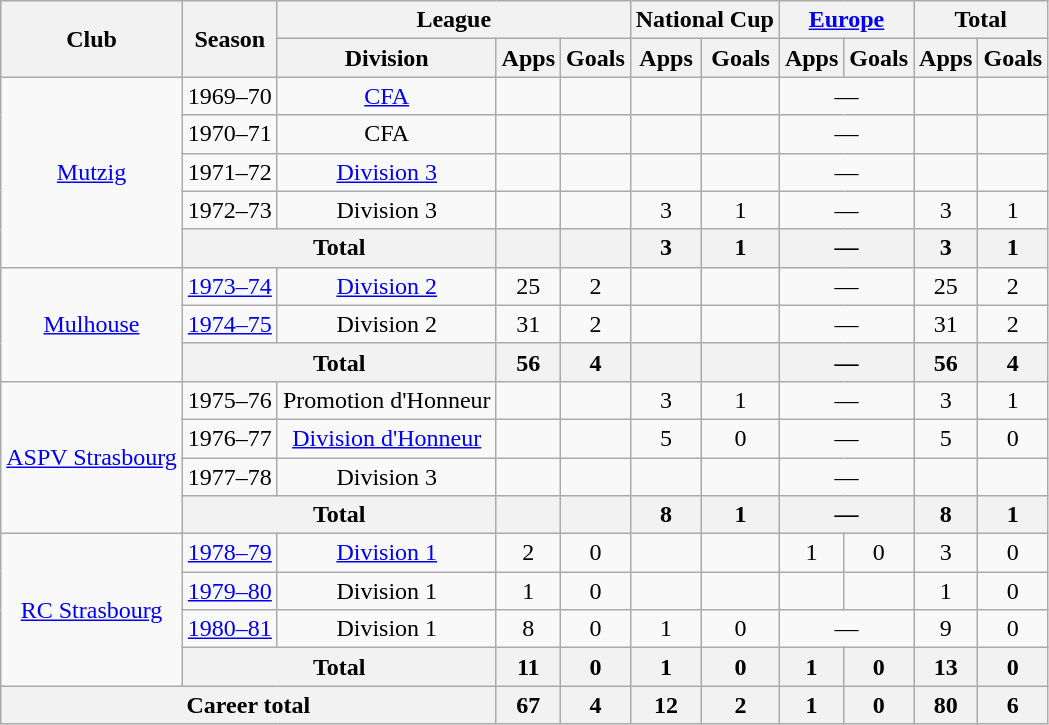<table class="wikitable" style="text-align:center">
<tr>
<th rowspan="2">Club</th>
<th rowspan="2">Season</th>
<th colspan="3">League</th>
<th colspan="2">National Cup</th>
<th colspan="2"><a href='#'>Europe</a></th>
<th colspan="2">Total</th>
</tr>
<tr>
<th>Division</th>
<th>Apps</th>
<th>Goals</th>
<th>Apps</th>
<th>Goals</th>
<th>Apps</th>
<th>Goals</th>
<th>Apps</th>
<th>Goals</th>
</tr>
<tr>
<td rowspan="5"><a href='#'>Mutzig</a></td>
<td>1969–70</td>
<td><a href='#'>CFA</a></td>
<td></td>
<td></td>
<td></td>
<td></td>
<td colspan="2">—</td>
<td></td>
<td></td>
</tr>
<tr>
<td>1970–71</td>
<td>CFA</td>
<td></td>
<td></td>
<td></td>
<td></td>
<td colspan="2">—</td>
<td></td>
<td></td>
</tr>
<tr>
<td>1971–72</td>
<td><a href='#'>Division 3</a></td>
<td></td>
<td></td>
<td></td>
<td></td>
<td colspan="2">—</td>
<td></td>
<td></td>
</tr>
<tr>
<td>1972–73</td>
<td>Division 3</td>
<td></td>
<td></td>
<td>3</td>
<td>1</td>
<td colspan="2">—</td>
<td>3</td>
<td>1</td>
</tr>
<tr>
<th colspan="2">Total</th>
<th></th>
<th></th>
<th>3</th>
<th>1</th>
<th colspan="2">—</th>
<th>3</th>
<th>1</th>
</tr>
<tr>
<td rowspan="3"><a href='#'>Mulhouse</a></td>
<td><a href='#'>1973–74</a></td>
<td><a href='#'>Division 2</a></td>
<td>25</td>
<td>2</td>
<td></td>
<td></td>
<td colspan="2">—</td>
<td>25</td>
<td>2</td>
</tr>
<tr>
<td><a href='#'>1974–75</a></td>
<td>Division 2</td>
<td>31</td>
<td>2</td>
<td></td>
<td></td>
<td colspan="2">—</td>
<td>31</td>
<td>2</td>
</tr>
<tr>
<th colspan="2">Total</th>
<th>56</th>
<th>4</th>
<th></th>
<th></th>
<th colspan="2">—</th>
<th>56</th>
<th>4</th>
</tr>
<tr>
<td rowspan="4"><a href='#'>ASPV Strasbourg</a></td>
<td>1975–76</td>
<td>Promotion d'Honneur</td>
<td></td>
<td></td>
<td>3</td>
<td>1</td>
<td colspan="2">—</td>
<td>3</td>
<td>1</td>
</tr>
<tr>
<td>1976–77</td>
<td><a href='#'>Division d'Honneur</a></td>
<td></td>
<td></td>
<td>5</td>
<td>0</td>
<td colspan="2">—</td>
<td>5</td>
<td>0</td>
</tr>
<tr>
<td>1977–78</td>
<td>Division 3</td>
<td></td>
<td></td>
<td></td>
<td></td>
<td colspan="2">—</td>
<td></td>
<td></td>
</tr>
<tr>
<th colspan="2">Total</th>
<th></th>
<th></th>
<th>8</th>
<th>1</th>
<th colspan="2">—</th>
<th>8</th>
<th>1</th>
</tr>
<tr>
<td rowspan="4"><a href='#'>RC Strasbourg</a></td>
<td><a href='#'>1978–79</a></td>
<td><a href='#'>Division 1</a></td>
<td>2</td>
<td>0</td>
<td></td>
<td></td>
<td>1</td>
<td>0</td>
<td>3</td>
<td>0</td>
</tr>
<tr>
<td><a href='#'>1979–80</a></td>
<td>Division 1</td>
<td>1</td>
<td>0</td>
<td></td>
<td></td>
<td></td>
<td></td>
<td>1</td>
<td>0</td>
</tr>
<tr>
<td><a href='#'>1980–81</a></td>
<td>Division 1</td>
<td>8</td>
<td>0</td>
<td>1</td>
<td>0</td>
<td colspan="2">—</td>
<td>9</td>
<td>0</td>
</tr>
<tr>
<th colspan="2">Total</th>
<th>11</th>
<th>0</th>
<th>1</th>
<th>0</th>
<th>1</th>
<th>0</th>
<th>13</th>
<th>0</th>
</tr>
<tr>
<th colspan="3">Career total</th>
<th>67</th>
<th>4</th>
<th>12</th>
<th>2</th>
<th>1</th>
<th>0</th>
<th>80</th>
<th>6</th>
</tr>
</table>
